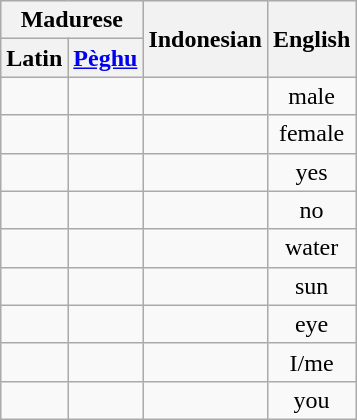<table class="sortable wikitable" style="text-align:center;">
<tr style="background:#ececec;">
<th colspan=2>Madurese</th>
<th rowspan=2>Indonesian</th>
<th rowspan=2>English</th>
</tr>
<tr>
<th>Latin</th>
<th><a href='#'>Pèghu</a></th>
</tr>
<tr>
<td></td>
<td><span></span></td>
<td></td>
<td>male</td>
</tr>
<tr>
<td></td>
<td><span></span></td>
<td></td>
<td>female</td>
</tr>
<tr>
<td></td>
<td><span></span></td>
<td></td>
<td>yes</td>
</tr>
<tr>
<td></td>
<td><span></span></td>
<td></td>
<td>no</td>
</tr>
<tr>
<td> </td>
<td><span></span></td>
<td></td>
<td>water</td>
</tr>
<tr>
<td></td>
<td><span></span></td>
<td></td>
<td>sun</td>
</tr>
<tr>
<td></td>
<td><span></span></td>
<td></td>
<td>eye</td>
</tr>
<tr>
<td></td>
<td><span></span></td>
<td></td>
<td>I/me</td>
</tr>
<tr>
<td></td>
<td><span></span></td>
<td></td>
<td>you</td>
</tr>
</table>
